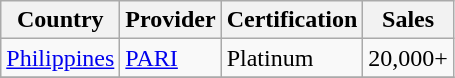<table class="wikitable">
<tr>
<th>Country</th>
<th>Provider</th>
<th>Certification</th>
<th>Sales</th>
</tr>
<tr>
<td><a href='#'>Philippines</a></td>
<td><a href='#'>PARI</a></td>
<td>Platinum</td>
<td>20,000+</td>
</tr>
<tr>
</tr>
</table>
